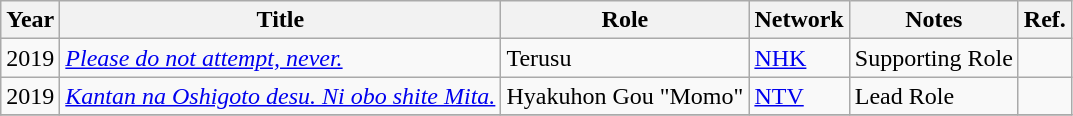<table class="wikitable">
<tr>
<th>Year</th>
<th>Title</th>
<th>Role</th>
<th>Network</th>
<th>Notes</th>
<th>Ref.</th>
</tr>
<tr>
<td>2019</td>
<td><em><a href='#'>Please do not attempt, never.</a></em></td>
<td>Terusu</td>
<td><a href='#'>NHK</a></td>
<td>Supporting Role</td>
<td></td>
</tr>
<tr>
<td>2019</td>
<td><em><a href='#'>Kantan na Oshigoto desu. Ni obo shite Mita.</a></em></td>
<td>Hyakuhon Gou "Momo"</td>
<td><a href='#'>NTV</a></td>
<td>Lead Role</td>
<td></td>
</tr>
<tr>
</tr>
</table>
